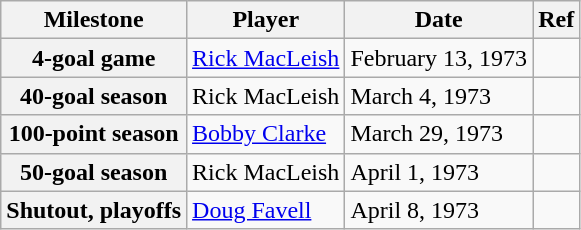<table class="wikitable">
<tr>
<th scope="col">Milestone</th>
<th scope="col">Player</th>
<th scope="col">Date</th>
<th scope="col">Ref</th>
</tr>
<tr>
<th scope="row">4-goal game</th>
<td><a href='#'>Rick MacLeish</a></td>
<td>February 13, 1973</td>
<td></td>
</tr>
<tr>
<th scope="row">40-goal season</th>
<td>Rick MacLeish</td>
<td>March 4, 1973</td>
<td></td>
</tr>
<tr>
<th scope="row">100-point season</th>
<td><a href='#'>Bobby Clarke</a></td>
<td>March 29, 1973</td>
<td></td>
</tr>
<tr>
<th scope="row">50-goal season</th>
<td>Rick MacLeish</td>
<td>April 1, 1973</td>
<td></td>
</tr>
<tr>
<th scope="row">Shutout, playoffs</th>
<td><a href='#'>Doug Favell</a></td>
<td>April 8, 1973</td>
<td></td>
</tr>
</table>
